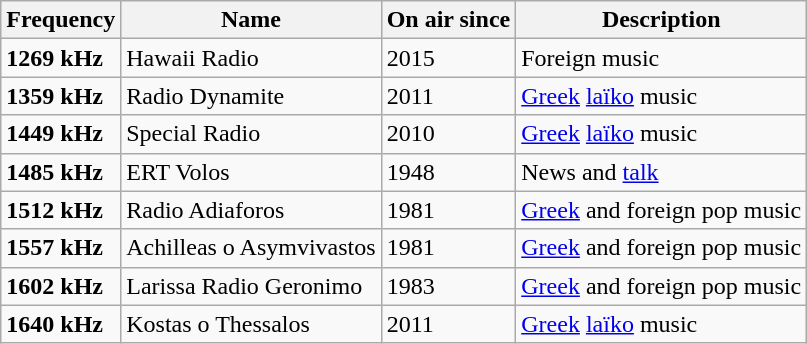<table class="wikitable">
<tr>
<th>Frequency</th>
<th>Name</th>
<th>On air since</th>
<th>Description</th>
</tr>
<tr>
<td><strong>1269 kHz</strong></td>
<td>Hawaii Radio</td>
<td>2015</td>
<td>Foreign music</td>
</tr>
<tr>
<td><strong>1359 kHz</strong></td>
<td>Radio Dynamite</td>
<td>2011</td>
<td><a href='#'>Greek</a> <a href='#'>laïko</a> music</td>
</tr>
<tr>
<td><strong>1449 kHz</strong></td>
<td>Special Radio</td>
<td>2010</td>
<td><a href='#'>Greek</a> <a href='#'>laïko</a> music</td>
</tr>
<tr>
<td><strong>1485 kHz</strong></td>
<td>ERT Volos</td>
<td>1948</td>
<td>News and <a href='#'>talk</a></td>
</tr>
<tr>
<td><strong>1512 kHz</strong></td>
<td>Radio Adiaforos</td>
<td>1981</td>
<td><a href='#'>Greek</a> and foreign pop music</td>
</tr>
<tr>
<td><strong>1557 kHz</strong></td>
<td>Achilleas o Asymvivastos</td>
<td>1981</td>
<td><a href='#'>Greek</a> and foreign pop music</td>
</tr>
<tr>
<td><strong>1602 kHz</strong></td>
<td>Larissa Radio Geronimo</td>
<td>1983</td>
<td><a href='#'>Greek</a> and foreign pop music</td>
</tr>
<tr>
<td><strong>1640 kHz</strong></td>
<td>Kostas o Thessalos</td>
<td>2011</td>
<td><a href='#'>Greek</a> <a href='#'>laïko</a> music</td>
</tr>
</table>
